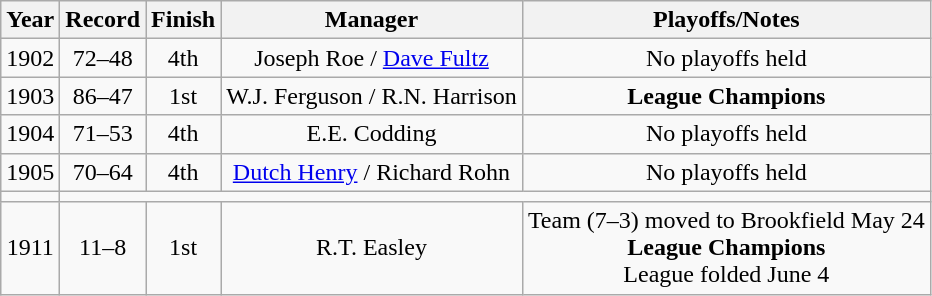<table class="wikitable" style="text-align:center">
<tr>
<th>Year</th>
<th>Record</th>
<th>Finish</th>
<th>Manager</th>
<th>Playoffs/Notes</th>
</tr>
<tr align=center>
<td>1902</td>
<td>72–48</td>
<td>4th</td>
<td>Joseph Roe / <a href='#'>Dave Fultz</a></td>
<td>No playoffs held</td>
</tr>
<tr align=center>
<td>1903</td>
<td>86–47</td>
<td>1st</td>
<td>W.J. Ferguson / R.N. Harrison</td>
<td><strong>League Champions</strong></td>
</tr>
<tr align=center>
<td>1904</td>
<td>71–53</td>
<td>4th</td>
<td>E.E. Codding</td>
<td>No playoffs held</td>
</tr>
<tr align=center>
<td>1905</td>
<td>70–64</td>
<td>4th</td>
<td><a href='#'>Dutch Henry</a> / Richard Rohn</td>
<td>No playoffs held</td>
</tr>
<tr align=center>
<td></td>
</tr>
<tr align=center>
<td>1911</td>
<td>11–8</td>
<td>1st</td>
<td>R.T. Easley</td>
<td>Team (7–3) moved to Brookfield May 24<br><strong>League Champions</strong><br>League folded June 4</td>
</tr>
</table>
